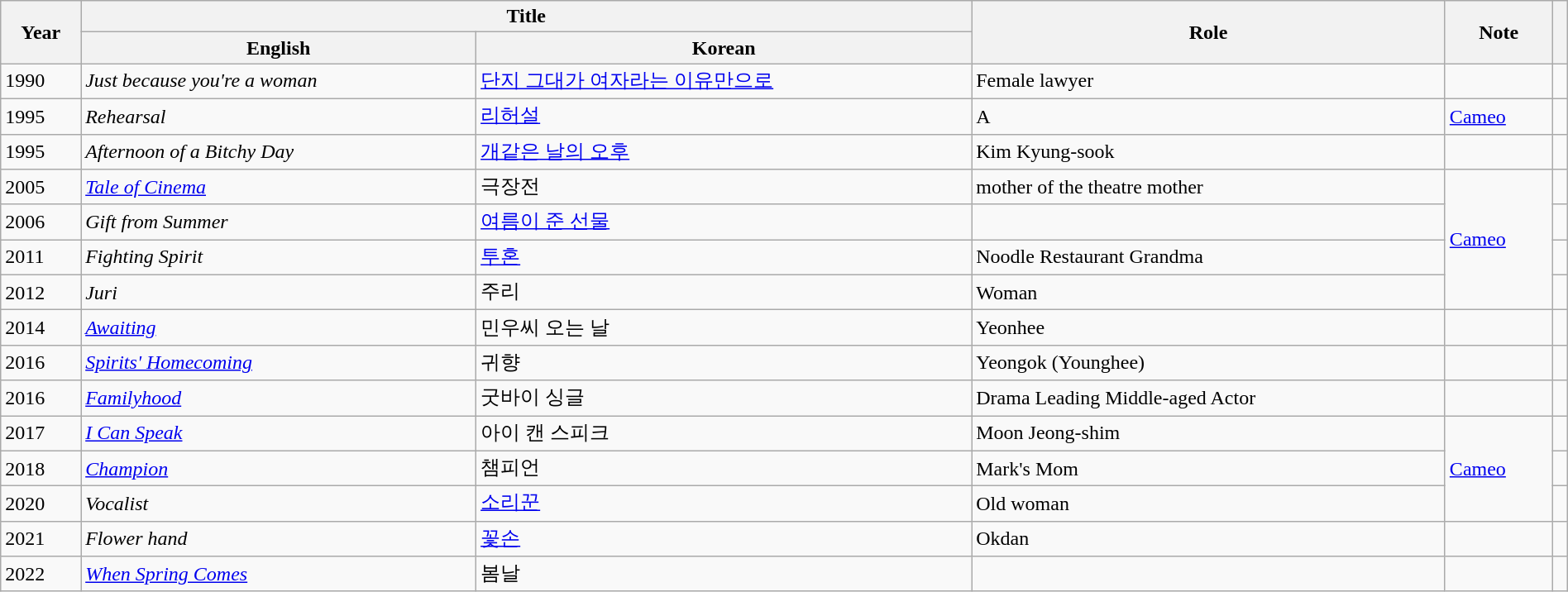<table class="wikitable sortable" style="clear:none; font-size:100%; padding:0 auto; width:100%; margin:auto">
<tr>
<th rowspan="2" scope="col">Year</th>
<th colspan="2" scope="col">Title</th>
<th rowspan="2" scope="col">Role</th>
<th rowspan="2" scope="col">Note</th>
<th rowspan="2" scope="col" class="unsortable"></th>
</tr>
<tr>
<th>English</th>
<th>Korean</th>
</tr>
<tr>
<td>1990</td>
<td><em>Just because you're a woman</em></td>
<td><a href='#'>단지 그대가 여자라는 이유만으로</a></td>
<td>Female lawyer</td>
<td></td>
<td style="text-align:center"></td>
</tr>
<tr>
<td>1995</td>
<td><em>Rehearsal</em></td>
<td><a href='#'>리허설</a></td>
<td>A</td>
<td><a href='#'>Cameo</a></td>
<td style="text-align:center"></td>
</tr>
<tr>
<td>1995</td>
<td><em>Afternoon of a Bitchy Day</em></td>
<td><a href='#'>개같은 날의 오후</a></td>
<td>Kim Kyung-sook</td>
<td></td>
<td style="text-align:center"></td>
</tr>
<tr>
<td>2005</td>
<td><em><a href='#'>Tale of Cinema</a></em></td>
<td>극장전</td>
<td>mother of the theatre mother</td>
<td rowspan="4"><a href='#'>Cameo</a></td>
<td style="text-align:center"></td>
</tr>
<tr>
<td>2006</td>
<td><em>Gift from Summer</em></td>
<td><a href='#'>여름이 준 선물</a></td>
<td></td>
<td style="text-align:center"></td>
</tr>
<tr>
<td>2011</td>
<td><em>Fighting Spirit</em></td>
<td><a href='#'>투혼</a></td>
<td>Noodle Restaurant Grandma</td>
<td style="text-align:center"></td>
</tr>
<tr>
<td>2012</td>
<td><em>Juri</em></td>
<td>주리</td>
<td>Woman</td>
<td style="text-align:center"></td>
</tr>
<tr>
<td>2014</td>
<td><em><a href='#'>Awaiting</a></em></td>
<td>민우씨 오는 날</td>
<td>Yeonhee</td>
<td></td>
<td style="text-align:center"></td>
</tr>
<tr>
<td>2016</td>
<td><em><a href='#'>Spirits' Homecoming</a></em></td>
<td>귀향</td>
<td>Yeongok (Younghee)</td>
<td></td>
<td style="text-align:center"></td>
</tr>
<tr>
<td>2016</td>
<td><em><a href='#'>Familyhood</a></em></td>
<td>굿바이 싱글</td>
<td>Drama Leading Middle-aged Actor</td>
<td></td>
<td style="text-align:center"></td>
</tr>
<tr>
<td>2017</td>
<td><em><a href='#'>I Can Speak</a></em></td>
<td>아이 캔 스피크</td>
<td>Moon Jeong-shim</td>
<td rowspan="3"><a href='#'>Cameo</a></td>
<td></td>
</tr>
<tr>
<td>2018</td>
<td><a href='#'><em>Champion</em></a></td>
<td>챔피언</td>
<td>Mark's Mom</td>
<td></td>
</tr>
<tr>
<td>2020</td>
<td><em>Vocalist</em></td>
<td><a href='#'>소리꾼</a></td>
<td>Old woman</td>
<td></td>
</tr>
<tr>
<td>2021</td>
<td><em>Flower hand</em></td>
<td><a href='#'>꽃손</a></td>
<td>Okdan</td>
<td></td>
<td></td>
</tr>
<tr>
<td>2022</td>
<td><a href='#'><em>When Spring Comes</em></a></td>
<td>봄날</td>
<td></td>
<td></td>
<td></td>
</tr>
</table>
